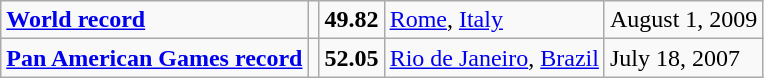<table class="wikitable">
<tr>
<td><strong><a href='#'>World record</a></strong></td>
<td></td>
<td><strong>49.82</strong></td>
<td><a href='#'>Rome</a>, <a href='#'>Italy</a></td>
<td>August 1, 2009</td>
</tr>
<tr>
<td><strong><a href='#'>Pan American Games record</a></strong></td>
<td></td>
<td><strong>52.05</strong></td>
<td><a href='#'>Rio de Janeiro</a>, <a href='#'>Brazil</a></td>
<td>July 18, 2007</td>
</tr>
</table>
